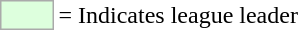<table>
<tr>
<td style="background:#DDFFDD; border:1px solid #aaa; width:2em;"></td>
<td>= Indicates league leader</td>
</tr>
</table>
